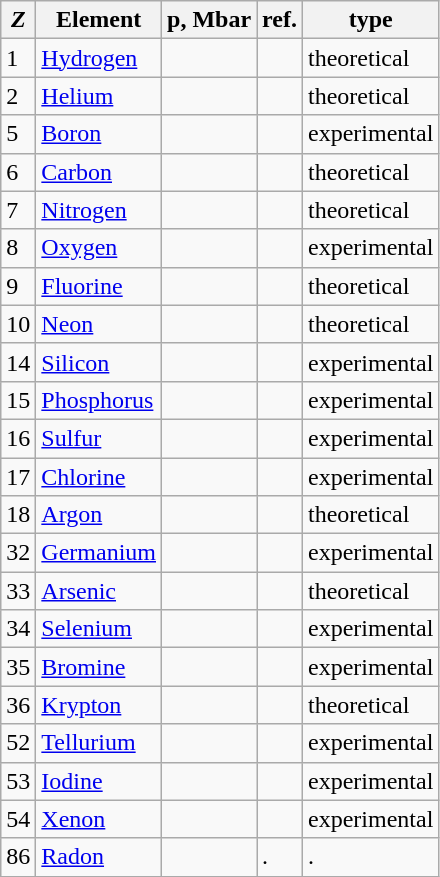<table class="wikitable sortable">
<tr>
<th><em>Z</em></th>
<th>Element</th>
<th>p, Mbar</th>
<th>ref.</th>
<th>type</th>
</tr>
<tr>
<td>1</td>
<td><a href='#'>Hydrogen</a></td>
<td></td>
<td></td>
<td>theoretical</td>
</tr>
<tr>
<td>2</td>
<td><a href='#'>Helium</a></td>
<td></td>
<td></td>
<td>theoretical</td>
</tr>
<tr>
<td>5</td>
<td><a href='#'>Boron</a></td>
<td></td>
<td></td>
<td>experimental</td>
</tr>
<tr>
<td>6</td>
<td><a href='#'>Carbon</a></td>
<td></td>
<td></td>
<td>theoretical</td>
</tr>
<tr>
<td>7</td>
<td><a href='#'>Nitrogen</a></td>
<td></td>
<td></td>
<td>theoretical</td>
</tr>
<tr>
<td>8</td>
<td><a href='#'>Oxygen</a></td>
<td></td>
<td></td>
<td>experimental</td>
</tr>
<tr>
<td>9</td>
<td><a href='#'>Fluorine</a></td>
<td></td>
<td></td>
<td>theoretical</td>
</tr>
<tr>
<td>10</td>
<td><a href='#'>Neon</a></td>
<td></td>
<td></td>
<td>theoretical</td>
</tr>
<tr>
<td>14</td>
<td><a href='#'>Silicon</a></td>
<td></td>
<td></td>
<td>experimental</td>
</tr>
<tr>
<td>15</td>
<td><a href='#'>Phosphorus</a></td>
<td></td>
<td></td>
<td>experimental</td>
</tr>
<tr>
<td>16</td>
<td><a href='#'>Sulfur</a></td>
<td></td>
<td></td>
<td>experimental</td>
</tr>
<tr>
<td>17</td>
<td><a href='#'>Chlorine</a></td>
<td></td>
<td></td>
<td>experimental</td>
</tr>
<tr>
<td>18</td>
<td><a href='#'>Argon</a></td>
<td></td>
<td></td>
<td>theoretical</td>
</tr>
<tr>
<td>32</td>
<td><a href='#'>Germanium</a></td>
<td></td>
<td></td>
<td>experimental</td>
</tr>
<tr>
<td>33</td>
<td><a href='#'>Arsenic</a></td>
<td></td>
<td></td>
<td>theoretical</td>
</tr>
<tr>
<td>34</td>
<td><a href='#'>Selenium</a></td>
<td></td>
<td></td>
<td>experimental</td>
</tr>
<tr>
<td>35</td>
<td><a href='#'>Bromine</a></td>
<td></td>
<td></td>
<td>experimental</td>
</tr>
<tr>
<td>36</td>
<td><a href='#'>Krypton</a></td>
<td></td>
<td></td>
<td>theoretical</td>
</tr>
<tr>
<td>52</td>
<td><a href='#'>Tellurium</a></td>
<td></td>
<td></td>
<td>experimental</td>
</tr>
<tr>
<td>53</td>
<td><a href='#'>Iodine</a></td>
<td></td>
<td></td>
<td>experimental</td>
</tr>
<tr>
<td>54</td>
<td><a href='#'>Xenon</a></td>
<td></td>
<td></td>
<td>experimental</td>
</tr>
<tr>
<td>86</td>
<td><a href='#'>Radon</a></td>
<td></td>
<td>.</td>
<td>.</td>
</tr>
</table>
